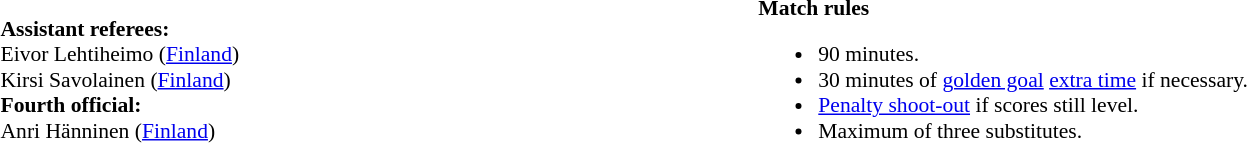<table width=100% style="font-size: 90%">
<tr>
<td><br><strong>Assistant referees:</strong>
<br> Eivor Lehtiheimo (<a href='#'>Finland</a>)
<br> Kirsi Savolainen (<a href='#'>Finland</a>)
<br><strong>Fourth official:</strong>
<br> Anri Hänninen (<a href='#'>Finland</a>)</td>
<td style="width:60%; vertical-align:top;"><br><strong>Match rules</strong><ul><li>90 minutes.</li><li>30 minutes of <a href='#'>golden goal</a> <a href='#'>extra time</a> if necessary.</li><li><a href='#'>Penalty shoot-out</a> if scores still level.</li><li>Maximum of three substitutes.</li></ul></td>
</tr>
</table>
